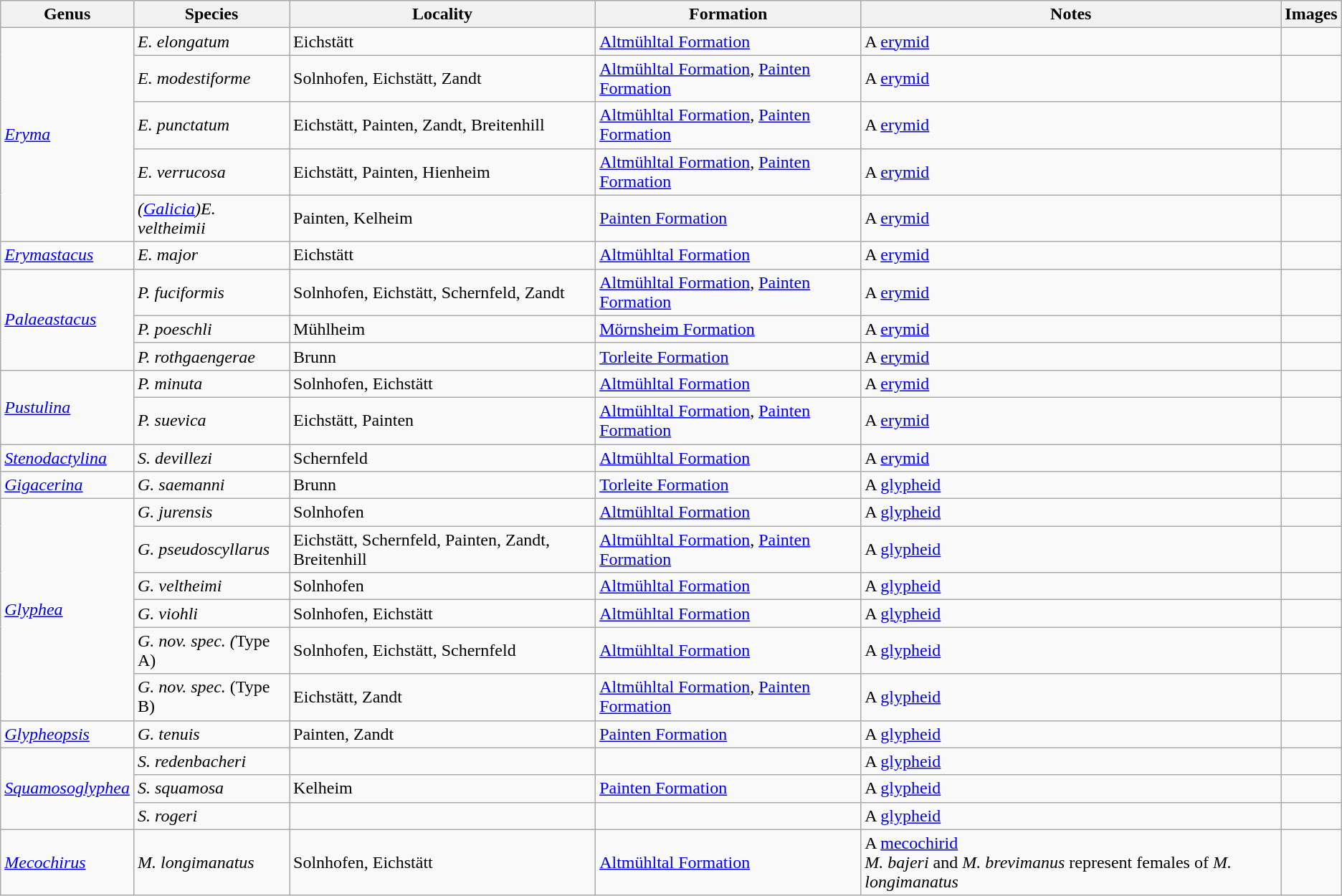<table class="wikitable">
<tr>
<th>Genus</th>
<th>Species</th>
<th>Locality</th>
<th>Formation</th>
<th>Notes</th>
<th>Images</th>
</tr>
<tr>
<td rowspan="5"><em><a href='#'>Eryma</a></em></td>
<td><em>E. elongatum</em></td>
<td>Eichstätt</td>
<td><a href='#'>Altmühltal Formation</a></td>
<td>A <a href='#'>erymid</a></td>
<td></td>
</tr>
<tr>
<td><em>E. modestiforme</em></td>
<td>Solnhofen, Eichstätt, Zandt</td>
<td><a href='#'>Altmühltal Formation</a>, <a href='#'>Painten Formation</a></td>
<td>A <a href='#'>erymid</a></td>
<td></td>
</tr>
<tr>
<td><em>E. punctatum</em></td>
<td>Eichstätt, Painten, Zandt, Breitenhill</td>
<td><a href='#'>Altmühltal Formation</a>, <a href='#'>Painten Formation</a></td>
<td>A <a href='#'>erymid</a></td>
<td></td>
</tr>
<tr>
<td><em>E. verrucosa</em></td>
<td>Eichstätt, Painten, Hienheim</td>
<td><a href='#'>Altmühltal Formation</a>, <a href='#'>Painten Formation</a></td>
<td>A <a href='#'>erymid</a></td>
<td></td>
</tr>
<tr>
<td><em>(<a href='#'>Galicia</a>)E. veltheimii</em></td>
<td>Painten, Kelheim</td>
<td><a href='#'>Painten Formation</a></td>
<td>A <a href='#'>erymid</a></td>
<td></td>
</tr>
<tr>
<td><em><a href='#'>Erymastacus</a></em></td>
<td><em>E. major</em></td>
<td>Eichstätt</td>
<td><a href='#'>Altmühltal Formation</a></td>
<td>A <a href='#'>erymid</a></td>
<td></td>
</tr>
<tr>
<td rowspan="3"><em><a href='#'>Palaeastacus</a></em></td>
<td><em>P. fuciformis</em></td>
<td>Solnhofen, Eichstätt, Schernfeld, Zandt</td>
<td><a href='#'>Altmühltal Formation</a>, <a href='#'>Painten Formation</a></td>
<td>A <a href='#'>erymid</a></td>
<td></td>
</tr>
<tr>
<td><em>P. poeschli</em></td>
<td>Mühlheim</td>
<td><a href='#'>Mörnsheim Formation</a></td>
<td>A <a href='#'>erymid</a></td>
<td></td>
</tr>
<tr>
<td><em>P. rothgaengerae</em></td>
<td>Brunn</td>
<td><a href='#'>Torleite Formation</a></td>
<td>A <a href='#'>erymid</a></td>
<td></td>
</tr>
<tr>
<td rowspan="2"><em><a href='#'>Pustulina</a></em></td>
<td><em>P. minuta</em></td>
<td>Solnhofen, Eichstätt</td>
<td><a href='#'>Altmühltal Formation</a></td>
<td>A <a href='#'>erymid</a></td>
<td></td>
</tr>
<tr>
<td><em>P. suevica</em></td>
<td>Eichstätt, Painten</td>
<td><a href='#'>Altmühltal Formation</a>, <a href='#'>Painten Formation</a></td>
<td>A <a href='#'>erymid</a></td>
<td></td>
</tr>
<tr>
<td><em><a href='#'>Stenodactylina</a></em></td>
<td><em>S. devillezi</em></td>
<td>Schernfeld</td>
<td><a href='#'>Altmühltal Formation</a></td>
<td>A <a href='#'>erymid</a></td>
<td></td>
</tr>
<tr>
<td><em><a href='#'>Gigacerina</a></em></td>
<td><em>G. saemanni</em></td>
<td>Brunn</td>
<td><a href='#'>Torleite Formation</a></td>
<td>A <a href='#'>glypheid</a></td>
<td></td>
</tr>
<tr>
<td rowspan="6"><em><a href='#'>Glyphea</a></em></td>
<td><em>G.  jurensis</em></td>
<td>Solnhofen</td>
<td><a href='#'>Altmühltal Formation</a></td>
<td>A <a href='#'>glypheid</a></td>
<td></td>
</tr>
<tr>
<td><em>G. pseudoscyllarus</em></td>
<td>Eichstätt, Schernfeld, Painten, Zandt, Breitenhill</td>
<td><a href='#'>Altmühltal Formation</a>, <a href='#'>Painten Formation</a></td>
<td>A <a href='#'>glypheid</a></td>
<td></td>
</tr>
<tr>
<td><em>G. veltheimi</em></td>
<td>Solnhofen</td>
<td><a href='#'>Altmühltal Formation</a></td>
<td>A <a href='#'>glypheid</a></td>
<td></td>
</tr>
<tr>
<td><em>G. viohli</em></td>
<td>Solnhofen, Eichstätt</td>
<td><a href='#'>Altmühltal Formation</a></td>
<td>A <a href='#'>glypheid</a></td>
<td></td>
</tr>
<tr>
<td><em>G. nov. spec. (</em>Type A)</td>
<td>Solnhofen, Eichstätt, Schernfeld</td>
<td><a href='#'>Altmühltal Formation</a></td>
<td>A <a href='#'>glypheid</a></td>
<td></td>
</tr>
<tr>
<td><em>G. nov. spec.</em> (Type B)</td>
<td>Eichstätt, Zandt</td>
<td><a href='#'>Altmühltal Formation</a>, <a href='#'>Painten Formation</a></td>
<td>A <a href='#'>glypheid</a></td>
<td></td>
</tr>
<tr>
<td><em><a href='#'>Glypheopsis</a></em></td>
<td><em>G. tenuis</em></td>
<td>Painten, Zandt</td>
<td><a href='#'>Painten Formation</a></td>
<td>A <a href='#'>glypheid</a></td>
<td></td>
</tr>
<tr>
<td rowspan="3"><em><a href='#'>Squamosoglyphea</a></em></td>
<td><em>S. redenbacheri</em></td>
<td></td>
<td></td>
<td>A <a href='#'>glypheid</a></td>
<td></td>
</tr>
<tr>
<td><em>S. squamosa</em></td>
<td>Kelheim</td>
<td><a href='#'>Painten Formation</a></td>
<td>A <a href='#'>glypheid</a></td>
<td></td>
</tr>
<tr>
<td><em>S. rogeri</em></td>
<td></td>
<td></td>
<td>A <a href='#'>glypheid</a></td>
<td></td>
</tr>
<tr>
<td><em><a href='#'>Mecochirus</a></em></td>
<td><em>M. longimanatus</em></td>
<td>Solnhofen, Eichstätt</td>
<td><a href='#'>Altmühltal Formation</a></td>
<td>A <a href='#'>mecochirid</a><br><em>M. bajeri</em> and <em>M. brevimanus</em> represent females of <em>M. longimanatus</em></td>
<td></td>
</tr>
</table>
